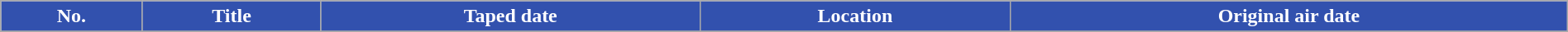<table class="wikitable plainrowheaders" style="width: 100%; margin-right: 0;">
<tr>
<th style="background: #3251AE; color: #ffffff;">No.</th>
<th style="background: #3251AE; color: #ffffff;">Title</th>
<th style="background: #3251AE; color: #ffffff;">Taped date</th>
<th style="background: #3251AE; color: #ffffff;">Location</th>
<th style="background: #3251AE; color: #ffffff;">Original air date</th>
</tr>
<tr>
</tr>
</table>
